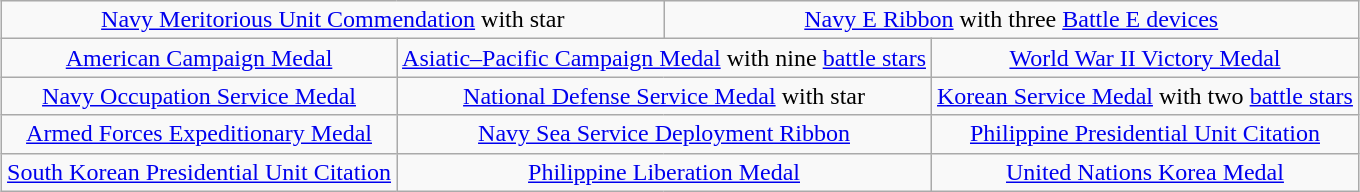<table class="wikitable" style="margin:1em auto; text-align:center;">
<tr>
<td colspan=3><a href='#'>Navy Meritorious Unit Commendation</a> with star</td>
<td colspan=3><a href='#'>Navy E Ribbon</a> with three <a href='#'>Battle E devices</a></td>
</tr>
<tr>
<td colspan=2><a href='#'>American Campaign Medal</a></td>
<td colspan=2><a href='#'>Asiatic–Pacific Campaign Medal</a> with nine <a href='#'>battle stars</a></td>
<td colspan=2><a href='#'>World War II Victory Medal</a></td>
</tr>
<tr>
<td colspan=2><a href='#'>Navy Occupation Service Medal</a></td>
<td colspan=2><a href='#'>National Defense Service Medal</a> with star</td>
<td colspan=2><a href='#'>Korean Service Medal</a> with two <a href='#'>battle stars</a></td>
</tr>
<tr>
<td colspan=2><a href='#'>Armed Forces Expeditionary Medal</a></td>
<td colspan=2><a href='#'>Navy Sea Service Deployment Ribbon</a></td>
<td colspan=2><a href='#'>Philippine Presidential Unit Citation</a></td>
</tr>
<tr>
<td colspan=2><a href='#'>South Korean Presidential Unit Citation</a></td>
<td colspan=2><a href='#'>Philippine Liberation Medal</a></td>
<td colspan=2><a href='#'>United Nations Korea Medal</a></td>
</tr>
</table>
